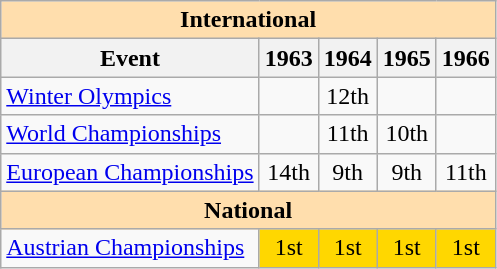<table class="wikitable" style="text-align:center">
<tr>
<th style="background-color: #ffdead; " colspan=5 align=center>International</th>
</tr>
<tr>
<th>Event</th>
<th>1963</th>
<th>1964</th>
<th>1965</th>
<th>1966</th>
</tr>
<tr>
<td align=left><a href='#'>Winter Olympics</a></td>
<td></td>
<td>12th</td>
<td></td>
<td></td>
</tr>
<tr>
<td align=left><a href='#'>World Championships</a></td>
<td></td>
<td>11th</td>
<td>10th</td>
<td></td>
</tr>
<tr>
<td align=left><a href='#'>European Championships</a></td>
<td>14th</td>
<td>9th</td>
<td>9th</td>
<td>11th</td>
</tr>
<tr>
<th style="background-color: #ffdead; " colspan=5 align=center>National</th>
</tr>
<tr>
<td align=left><a href='#'>Austrian Championships</a></td>
<td bgcolor=gold>1st</td>
<td bgcolor=gold>1st</td>
<td bgcolor=gold>1st</td>
<td bgcolor=gold>1st</td>
</tr>
</table>
